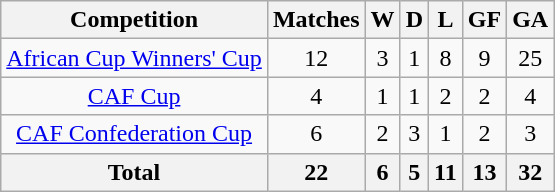<table class="wikitable sortable" style="text-align:center">
<tr>
<th>Competition</th>
<th>Matches</th>
<th>W</th>
<th>D</th>
<th>L</th>
<th>GF</th>
<th>GA</th>
</tr>
<tr>
<td><a href='#'>African Cup Winners' Cup</a></td>
<td>12</td>
<td>3</td>
<td>1</td>
<td>8</td>
<td>9</td>
<td>25</td>
</tr>
<tr>
<td><a href='#'>CAF Cup</a></td>
<td>4</td>
<td>1</td>
<td>1</td>
<td>2</td>
<td>2</td>
<td>4</td>
</tr>
<tr>
<td><a href='#'>CAF Confederation Cup</a></td>
<td>6</td>
<td>2</td>
<td>3</td>
<td>1</td>
<td>2</td>
<td>3</td>
</tr>
<tr>
<th><strong>Total</strong></th>
<th>22</th>
<th>6</th>
<th>5</th>
<th>11</th>
<th>13</th>
<th>32</th>
</tr>
</table>
